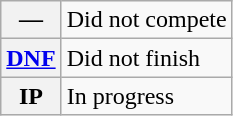<table class="wikitable">
<tr>
<th scope="row">—</th>
<td>Did not compete</td>
</tr>
<tr>
<th scope="row"><a href='#'>DNF</a></th>
<td>Did not finish</td>
</tr>
<tr>
<th scope="row">IP</th>
<td>In progress</td>
</tr>
</table>
